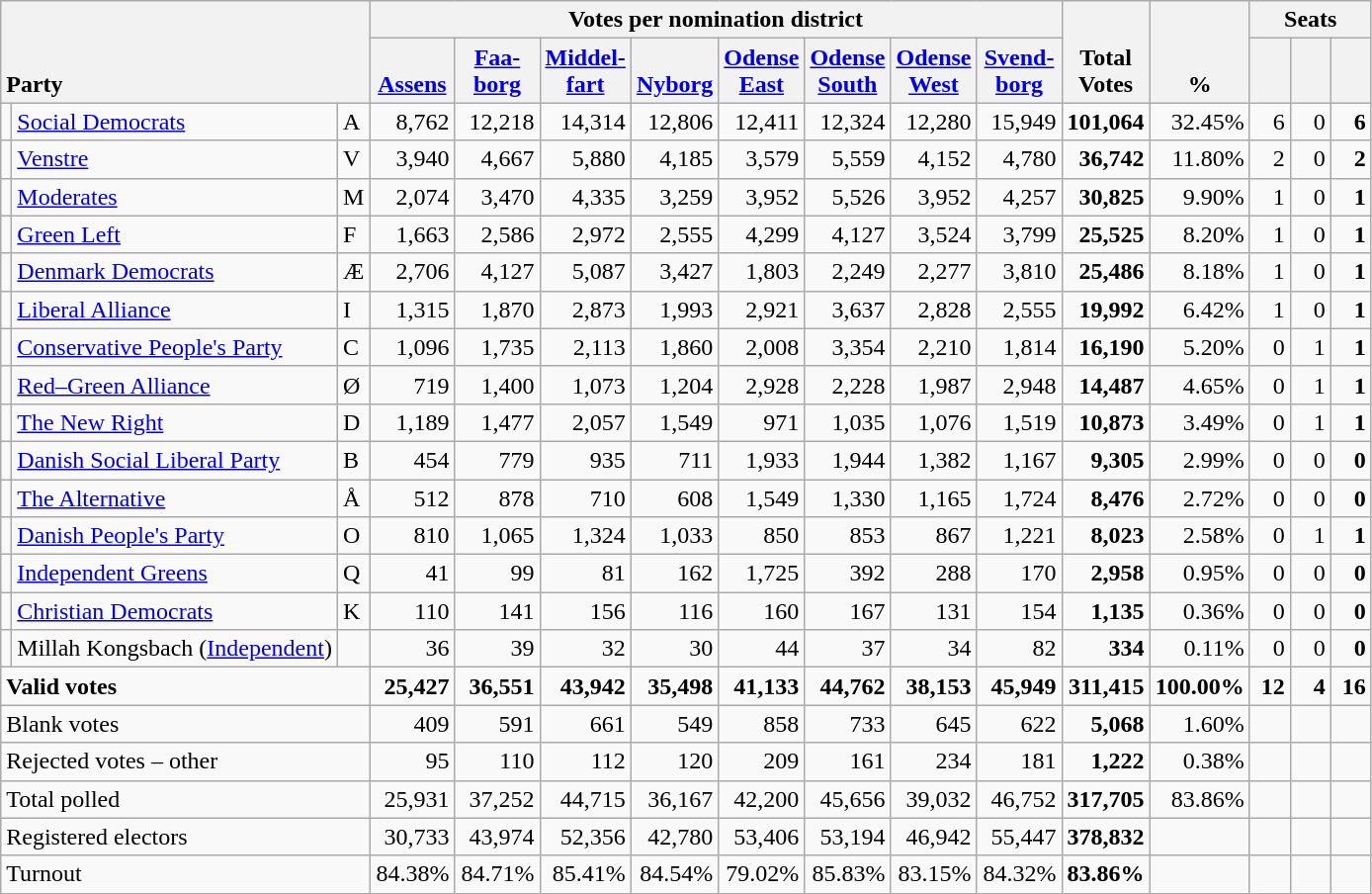<table class="wikitable" border="1" style="text-align:right;">
<tr>
<th style="text-align:left;" valign=bottom rowspan=2 colspan=3>Party</th>
<th colspan=8>Votes per nomination district</th>
<th align=center valign=bottom rowspan=2 width="50">Total Votes</th>
<th align=center valign=bottom rowspan=2 width="50">%</th>
<th colspan=3>Seats</th>
</tr>
<tr>
<th align=center valign=bottom width="50"><a href='#'>Assens</a></th>
<th align="center" valign="bottom" width="50"><a href='#'>Faa- borg</a></th>
<th align="center" valign="bottom" width="50"><a href='#'>Middel- fart</a></th>
<th align="center" valign="bottom" width="50"><a href='#'>Nyborg</a></th>
<th align="center" valign="bottom" width="50"><a href='#'>Odense East</a></th>
<th align="center" valign="bottom" width="50"><a href='#'>Odense South</a></th>
<th align="center" valign="bottom" width="50"><a href='#'>Odense West</a></th>
<th align="center" valign="bottom" width="50"><a href='#'>Svend- borg</a></th>
<th align="center" valign="bottom" width="20"><small></small></th>
<th align=center valign=bottom width="20"><small><a href='#'></a></small></th>
<th align=center valign=bottom width="20"><small></small></th>
</tr>
<tr>
<td></td>
<td align=left><a href='#'>Social Democrats</a></td>
<td align=left>A</td>
<td>8,762</td>
<td>12,218</td>
<td>14,314</td>
<td>12,806</td>
<td>12,411</td>
<td>12,324</td>
<td>12,280</td>
<td>15,949</td>
<td><strong>101,064</strong></td>
<td>32.45%</td>
<td>6</td>
<td>0</td>
<td><strong>6</strong></td>
</tr>
<tr>
<td></td>
<td align=left><a href='#'>Venstre</a></td>
<td align=left>V</td>
<td>3,940</td>
<td>4,667</td>
<td>5,880</td>
<td>4,185</td>
<td>3,579</td>
<td>5,559</td>
<td>4,152</td>
<td>4,780</td>
<td><strong>36,742</strong></td>
<td>11.80%</td>
<td>2</td>
<td>0</td>
<td><strong>2</strong></td>
</tr>
<tr>
<td></td>
<td align=left><a href='#'>Moderates</a></td>
<td align=left>M</td>
<td>2,074</td>
<td>3,470</td>
<td>4,335</td>
<td>3,259</td>
<td>3,952</td>
<td>5,526</td>
<td>3,952</td>
<td>4,257</td>
<td><strong>30,825</strong></td>
<td>9.90%</td>
<td>1</td>
<td>0</td>
<td><strong>1</strong></td>
</tr>
<tr>
<td></td>
<td align=left><a href='#'>Green Left</a></td>
<td align=left>F</td>
<td>1,663</td>
<td>2,586</td>
<td>2,972</td>
<td>2,555</td>
<td>4,299</td>
<td>4,127</td>
<td>3,524</td>
<td>3,799</td>
<td><strong>25,525</strong></td>
<td>8.20%</td>
<td>1</td>
<td>0</td>
<td><strong>1</strong></td>
</tr>
<tr>
<td></td>
<td align=left><a href='#'>Denmark Democrats</a></td>
<td align=left>Æ</td>
<td>2,706</td>
<td>4,127</td>
<td>5,087</td>
<td>3,427</td>
<td>1,803</td>
<td>2,249</td>
<td>2,277</td>
<td>3,810</td>
<td><strong>25,486</strong></td>
<td>8.18%</td>
<td>1</td>
<td>0</td>
<td><strong>1</strong></td>
</tr>
<tr>
<td></td>
<td align=left><a href='#'>Liberal Alliance</a></td>
<td align=left>I</td>
<td>1,315</td>
<td>1,870</td>
<td>2,873</td>
<td>1,993</td>
<td>2,921</td>
<td>3,637</td>
<td>2,828</td>
<td>2,555</td>
<td><strong>19,992</strong></td>
<td>6.42%</td>
<td>1</td>
<td>0</td>
<td><strong>1</strong></td>
</tr>
<tr>
<td></td>
<td align=left style="white-space: nowrap;"><a href='#'>Conservative People's Party</a></td>
<td align=left>C</td>
<td>1,096</td>
<td>1,735</td>
<td>2,113</td>
<td>1,860</td>
<td>2,008</td>
<td>3,354</td>
<td>2,210</td>
<td>1,814</td>
<td><strong>16,190</strong></td>
<td>5.20%</td>
<td>0</td>
<td>1</td>
<td><strong>1</strong></td>
</tr>
<tr>
<td></td>
<td align=left><a href='#'>Red–Green Alliance</a></td>
<td align=left>Ø</td>
<td>719</td>
<td>1,400</td>
<td>1,073</td>
<td>1,204</td>
<td>2,928</td>
<td>2,228</td>
<td>1,987</td>
<td>2,948</td>
<td><strong>14,487</strong></td>
<td>4.65%</td>
<td>0</td>
<td>1</td>
<td><strong>1</strong></td>
</tr>
<tr>
<td></td>
<td align=left><a href='#'>The New Right</a></td>
<td align=left>D</td>
<td>1,189</td>
<td>1,477</td>
<td>2,057</td>
<td>1,549</td>
<td>971</td>
<td>1,035</td>
<td>1,076</td>
<td>1,519</td>
<td><strong>10,873</strong></td>
<td>3.49%</td>
<td>0</td>
<td>1</td>
<td><strong>1</strong></td>
</tr>
<tr>
<td></td>
<td align=left><a href='#'>Danish Social Liberal Party</a></td>
<td align=left>B</td>
<td>454</td>
<td>779</td>
<td>935</td>
<td>711</td>
<td>1,933</td>
<td>1,944</td>
<td>1,382</td>
<td>1,167</td>
<td><strong>9,305</strong></td>
<td>2.99%</td>
<td>0</td>
<td>0</td>
<td><strong>0</strong></td>
</tr>
<tr>
<td></td>
<td align=left><a href='#'>The Alternative</a></td>
<td align=left>Å</td>
<td>512</td>
<td>878</td>
<td>710</td>
<td>608</td>
<td>1,549</td>
<td>1,330</td>
<td>1,165</td>
<td>1,724</td>
<td><strong>8,476</strong></td>
<td>2.72%</td>
<td>0</td>
<td>0</td>
<td><strong>0</strong></td>
</tr>
<tr>
<td></td>
<td align=left><a href='#'>Danish People's Party</a></td>
<td align=left>O</td>
<td>810</td>
<td>1,065</td>
<td>1,324</td>
<td>1,033</td>
<td>850</td>
<td>853</td>
<td>867</td>
<td>1,221</td>
<td><strong>8,023</strong></td>
<td>2.58%</td>
<td>0</td>
<td>1</td>
<td><strong>1</strong></td>
</tr>
<tr>
<td></td>
<td align=left><a href='#'>Independent Greens</a></td>
<td align=left>Q</td>
<td>41</td>
<td>99</td>
<td>81</td>
<td>162</td>
<td>1,725</td>
<td>392</td>
<td>288</td>
<td>170</td>
<td><strong>2,958</strong></td>
<td>0.95%</td>
<td>0</td>
<td>0</td>
<td><strong>0</strong></td>
</tr>
<tr>
<td></td>
<td align=left><a href='#'>Christian Democrats</a></td>
<td align=left>K</td>
<td>110</td>
<td>141</td>
<td>156</td>
<td>116</td>
<td>160</td>
<td>167</td>
<td>131</td>
<td>154</td>
<td><strong>1,135</strong></td>
<td>0.36%</td>
<td>0</td>
<td>0</td>
<td><strong>0</strong></td>
</tr>
<tr>
<td></td>
<td align=left>Millah Kongsbach (<a href='#'>Independent</a>)</td>
<td></td>
<td>36</td>
<td>39</td>
<td>32</td>
<td>30</td>
<td>44</td>
<td>37</td>
<td>34</td>
<td>82</td>
<td><strong>334</strong></td>
<td>0.11%</td>
<td>0</td>
<td>0</td>
<td><strong>0</strong></td>
</tr>
<tr style="font-weight:bold">
<td align=left colspan=3>Valid votes</td>
<td>25,427</td>
<td>36,551</td>
<td>43,942</td>
<td>35,498</td>
<td>41,133</td>
<td>44,762</td>
<td>38,153</td>
<td>45,949</td>
<td>311,415</td>
<td>100.00%</td>
<td>12</td>
<td>4</td>
<td>16</td>
</tr>
<tr>
<td align=left colspan=3>Blank votes</td>
<td>409</td>
<td>591</td>
<td>661</td>
<td>549</td>
<td>858</td>
<td>733</td>
<td>645</td>
<td>622</td>
<td><strong>5,068</strong></td>
<td>1.60%</td>
<td></td>
<td></td>
<td></td>
</tr>
<tr>
<td align=left colspan=3>Rejected votes – other</td>
<td>95</td>
<td>110</td>
<td>112</td>
<td>120</td>
<td>209</td>
<td>161</td>
<td>234</td>
<td>181</td>
<td><strong>1,222</strong></td>
<td>0.38%</td>
<td></td>
<td></td>
<td></td>
</tr>
<tr>
<td align=left colspan=3>Total polled</td>
<td>25,931</td>
<td>37,252</td>
<td>44,715</td>
<td>36,167</td>
<td>42,200</td>
<td>45,656</td>
<td>39,032</td>
<td>46,752</td>
<td><strong>317,705</strong></td>
<td>83.86%</td>
<td></td>
<td></td>
<td></td>
</tr>
<tr>
<td align=left colspan=3>Registered electors</td>
<td>30,733</td>
<td>43,974</td>
<td>52,356</td>
<td>42,780</td>
<td>53,406</td>
<td>53,194</td>
<td>46,942</td>
<td>55,447</td>
<td><strong>378,832</strong></td>
<td></td>
<td></td>
<td></td>
<td></td>
</tr>
<tr>
<td align=left colspan=3>Turnout</td>
<td>84.38%</td>
<td>84.71%</td>
<td>85.41%</td>
<td>84.54%</td>
<td>79.02%</td>
<td>85.83%</td>
<td>83.15%</td>
<td>84.32%</td>
<td><strong>83.86%</strong></td>
<td></td>
<td></td>
<td></td>
<td></td>
</tr>
</table>
